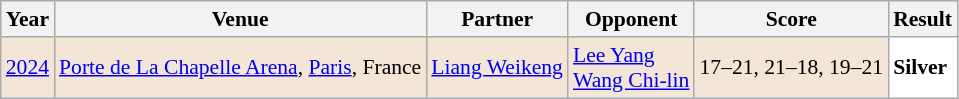<table class="sortable wikitable" style="font-size: 90%">
<tr>
<th>Year</th>
<th>Venue</th>
<th>Partner</th>
<th>Opponent</th>
<th>Score</th>
<th>Result</th>
</tr>
<tr style="background:#F3E6D7">
<td align="center"><a href='#'>2024</a></td>
<td align="left"><a href='#'>Porte de La Chapelle Arena</a>, <a href='#'>Paris</a>, France</td>
<td align="left"> <a href='#'>Liang Weikeng</a></td>
<td align="left"> <a href='#'>Lee Yang</a><br> <a href='#'>Wang Chi-lin</a></td>
<td align="left">17–21, 21–18, 19–21</td>
<td style="text-align:left; background:white"> <strong>Silver</strong></td>
</tr>
</table>
